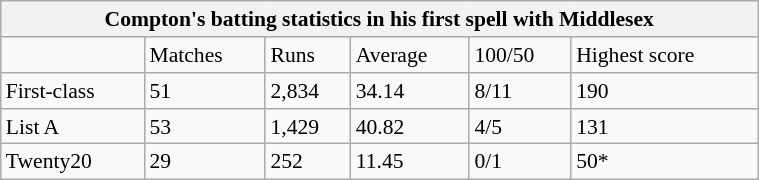<table class="wikitable" style="float: right; margin-left: 1em; width: 40%; font-size: 90%;" cellspacing="5">
<tr>
<th colspan="6"><strong>Compton's batting statistics in his first spell with Middlesex</strong></th>
</tr>
<tr>
<td> </td>
<td>Matches</td>
<td>Runs</td>
<td>Average</td>
<td>100/50</td>
<td>Highest score</td>
</tr>
<tr>
<td>First-class</td>
<td>51</td>
<td>2,834</td>
<td>34.14</td>
<td>8/11</td>
<td>190</td>
</tr>
<tr>
<td>List A</td>
<td>53</td>
<td>1,429</td>
<td>40.82</td>
<td>4/5</td>
<td>131</td>
</tr>
<tr>
<td>Twenty20</td>
<td>29</td>
<td>252</td>
<td>11.45</td>
<td>0/1</td>
<td>50*</td>
</tr>
</table>
